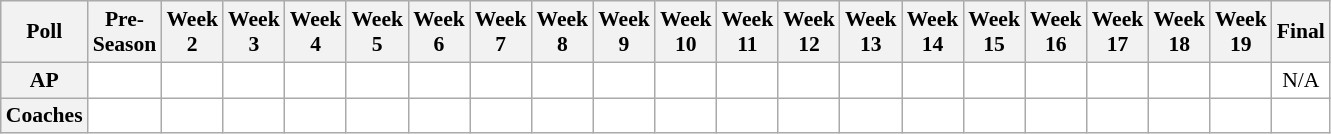<table class="wikitable" style="white-space:nowrap;font-size:90%">
<tr>
<th>Poll</th>
<th>Pre-<br>Season</th>
<th>Week<br>2</th>
<th>Week<br>3</th>
<th>Week<br>4</th>
<th>Week<br>5</th>
<th>Week<br>6</th>
<th>Week<br>7</th>
<th>Week<br>8</th>
<th>Week<br>9</th>
<th>Week<br>10</th>
<th>Week<br>11</th>
<th>Week<br>12</th>
<th>Week<br>13</th>
<th>Week<br>14</th>
<th>Week<br>15</th>
<th>Week<br>16</th>
<th>Week<br>17</th>
<th>Week<br>18</th>
<th>Week<br>19</th>
<th>Final</th>
</tr>
<tr style="text-align:center;">
<th>AP</th>
<td style="background:#FFF;"></td>
<td style="background:#FFF;"></td>
<td style="background:#FFF;"></td>
<td style="background:#FFF;"></td>
<td style="background:#FFF;"></td>
<td style="background:#FFF;"></td>
<td style="background:#FFF;"></td>
<td style="background:#FFF;"></td>
<td style="background:#FFF;"></td>
<td style="background:#FFF;"></td>
<td style="background:#FFF;"></td>
<td style="background:#FFF;"></td>
<td style="background:#FFF;"></td>
<td style="background:#FFF;"></td>
<td style="background:#FFF;"></td>
<td style="background:#FFF;"></td>
<td style="background:#FFF;"></td>
<td style="background:#FFF;"></td>
<td style="background:#FFF;"></td>
<td style="background:#FFF;">N/A</td>
</tr>
<tr style="text-align:center;">
<th>Coaches</th>
<td style="background:#FFF;"></td>
<td style="background:#FFF;"></td>
<td style="background:#FFF;"></td>
<td style="background:#FFF;"></td>
<td style="background:#FFF;"></td>
<td style="background:#FFF;"></td>
<td style="background:#FFF;"></td>
<td style="background:#FFF;"></td>
<td style="background:#FFF;"></td>
<td style="background:#FFF;"></td>
<td style="background:#FFF;"></td>
<td style="background:#FFF;"></td>
<td style="background:#FFF;"></td>
<td style="background:#FFF;"></td>
<td style="background:#FFF;"></td>
<td style="background:#FFF;"></td>
<td style="background:#FFF;"></td>
<td style="background:#FFF;"></td>
<td style="background:#FFF;"></td>
<td style="background:#FFF;"></td>
</tr>
</table>
